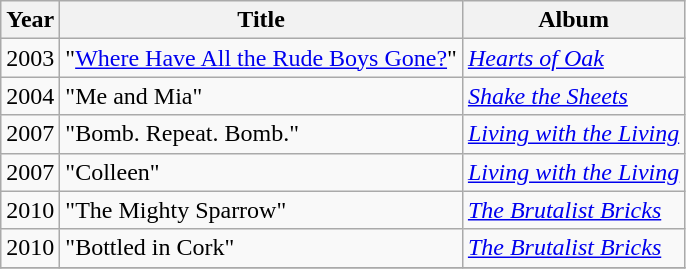<table class="wikitable">
<tr>
<th>Year</th>
<th>Title</th>
<th>Album</th>
</tr>
<tr>
<td>2003</td>
<td>"<a href='#'>Where Have All the Rude Boys Gone?</a>"</td>
<td><em><a href='#'>Hearts of Oak</a></em></td>
</tr>
<tr>
<td>2004</td>
<td>"Me and Mia"</td>
<td><em><a href='#'>Shake the Sheets</a></em></td>
</tr>
<tr>
<td>2007</td>
<td>"Bomb. Repeat. Bomb."</td>
<td><em><a href='#'>Living with the Living</a></em></td>
</tr>
<tr>
<td>2007</td>
<td>"Colleen"</td>
<td><em><a href='#'>Living with the Living</a></em></td>
</tr>
<tr>
<td>2010</td>
<td>"The Mighty Sparrow"</td>
<td><em><a href='#'>The Brutalist Bricks</a></em></td>
</tr>
<tr>
<td>2010</td>
<td>"Bottled in Cork"</td>
<td><em><a href='#'>The Brutalist Bricks</a></em></td>
</tr>
<tr>
</tr>
</table>
